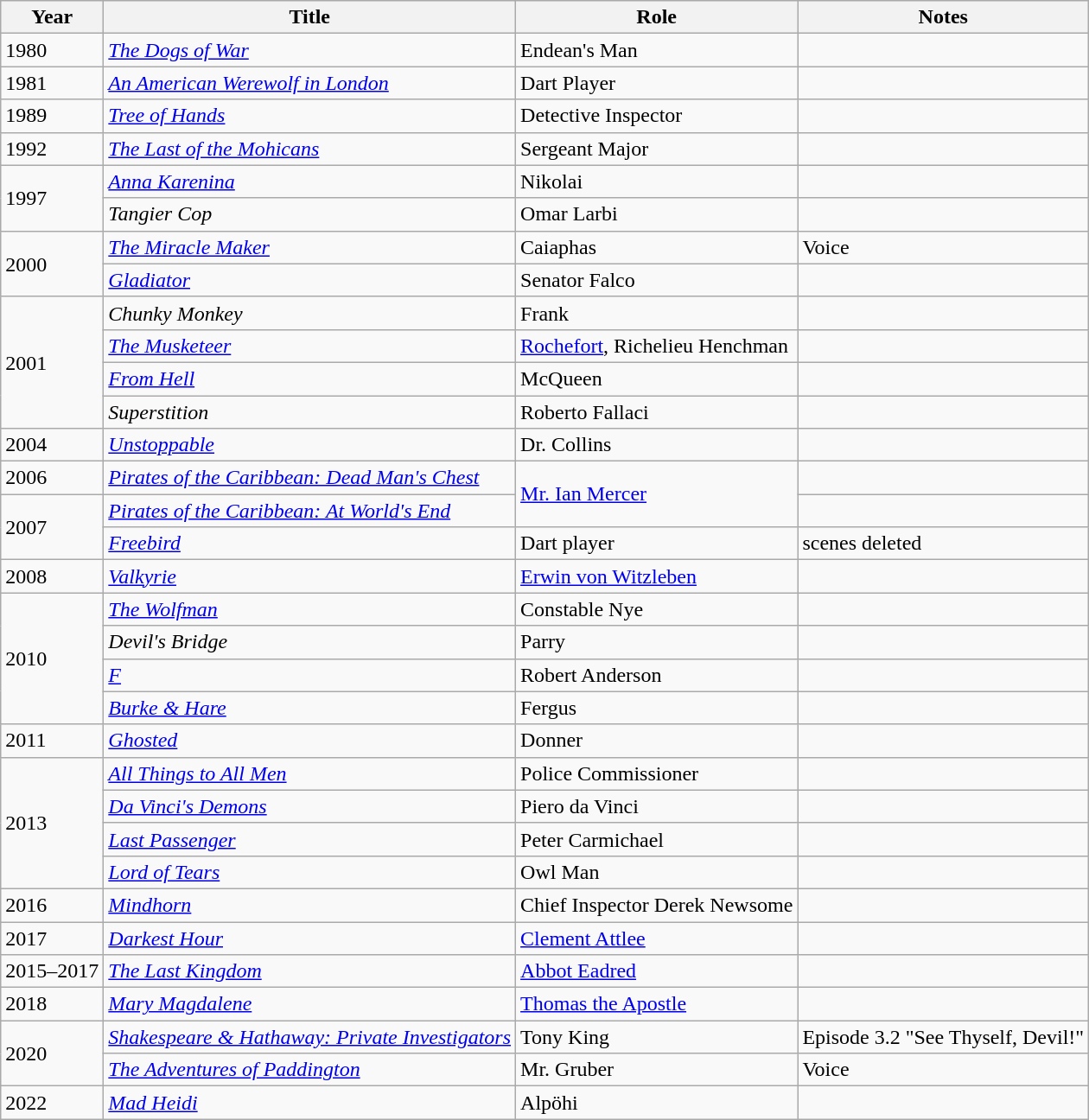<table class="wikitable">
<tr>
<th>Year</th>
<th>Title</th>
<th>Role</th>
<th>Notes</th>
</tr>
<tr>
<td>1980</td>
<td><em><a href='#'>The Dogs of War</a></em></td>
<td>Endean's Man</td>
<td></td>
</tr>
<tr>
<td>1981</td>
<td><em><a href='#'>An American Werewolf in London</a></em></td>
<td>Dart Player</td>
<td></td>
</tr>
<tr>
<td>1989</td>
<td><em><a href='#'>Tree of Hands</a></em></td>
<td>Detective Inspector</td>
<td></td>
</tr>
<tr>
<td>1992</td>
<td><em><a href='#'>The Last of the Mohicans</a></em></td>
<td>Sergeant Major</td>
<td></td>
</tr>
<tr>
<td Rowspan=2>1997</td>
<td><em><a href='#'>Anna Karenina</a></em></td>
<td>Nikolai</td>
<td></td>
</tr>
<tr>
<td><em>Tangier Cop</em></td>
<td>Omar Larbi</td>
<td></td>
</tr>
<tr>
<td Rowspan=2>2000</td>
<td><em><a href='#'>The Miracle Maker</a></em></td>
<td>Caiaphas</td>
<td>Voice</td>
</tr>
<tr>
<td><em><a href='#'>Gladiator</a></em></td>
<td>Senator Falco</td>
<td></td>
</tr>
<tr>
<td Rowspan=4>2001</td>
<td><em>Chunky Monkey</em></td>
<td>Frank</td>
<td></td>
</tr>
<tr>
<td><em><a href='#'>The Musketeer</a></em></td>
<td><a href='#'>Rochefort</a>, Richelieu Henchman</td>
<td></td>
</tr>
<tr>
<td><em><a href='#'>From Hell</a></em></td>
<td>McQueen</td>
<td></td>
</tr>
<tr>
<td><em>Superstition</em></td>
<td>Roberto Fallaci</td>
<td></td>
</tr>
<tr>
<td>2004</td>
<td><em><a href='#'>Unstoppable</a></em></td>
<td>Dr. Collins</td>
<td></td>
</tr>
<tr>
<td>2006</td>
<td><em><a href='#'>Pirates of the Caribbean: Dead Man's Chest</a></em></td>
<td Rowspan=2><a href='#'>Mr. Ian Mercer</a></td>
<td></td>
</tr>
<tr>
<td Rowspan=2>2007</td>
<td><em><a href='#'>Pirates of the Caribbean: At World's End</a></em></td>
<td></td>
</tr>
<tr>
<td><em><a href='#'>Freebird</a></em></td>
<td>Dart player</td>
<td>scenes deleted</td>
</tr>
<tr>
<td>2008</td>
<td><em><a href='#'>Valkyrie</a></em></td>
<td><a href='#'>Erwin von Witzleben</a></td>
<td></td>
</tr>
<tr>
<td Rowspan=4>2010</td>
<td><em><a href='#'>The Wolfman</a></em></td>
<td>Constable Nye</td>
<td></td>
</tr>
<tr>
<td><em>Devil's Bridge</em></td>
<td>Parry</td>
<td></td>
</tr>
<tr>
<td><em><a href='#'>F</a></em></td>
<td>Robert Anderson</td>
<td></td>
</tr>
<tr>
<td><em><a href='#'>Burke & Hare</a></em></td>
<td>Fergus</td>
<td></td>
</tr>
<tr>
<td>2011</td>
<td><em><a href='#'>Ghosted</a></em></td>
<td>Donner</td>
<td></td>
</tr>
<tr>
<td Rowspan=4>2013</td>
<td><em><a href='#'>All Things to All Men</a></em></td>
<td>Police Commissioner</td>
<td></td>
</tr>
<tr>
<td><em><a href='#'>Da Vinci's Demons</a></em></td>
<td>Piero da Vinci</td>
<td></td>
</tr>
<tr>
<td><em><a href='#'>Last Passenger</a></em></td>
<td>Peter Carmichael</td>
<td></td>
</tr>
<tr>
<td><em><a href='#'>Lord of Tears</a></em></td>
<td>Owl Man</td>
<td></td>
</tr>
<tr>
<td>2016</td>
<td><em><a href='#'>Mindhorn</a></em></td>
<td>Chief Inspector Derek Newsome</td>
<td></td>
</tr>
<tr>
<td>2017</td>
<td><em><a href='#'>Darkest Hour</a></em></td>
<td><a href='#'>Clement Attlee</a></td>
<td></td>
</tr>
<tr>
<td>2015–2017</td>
<td><em><a href='#'>The Last Kingdom</a></em></td>
<td><a href='#'>Abbot Eadred</a></td>
<td></td>
</tr>
<tr>
<td>2018</td>
<td><em><a href='#'>Mary Magdalene</a></em></td>
<td><a href='#'>Thomas the Apostle</a></td>
<td></td>
</tr>
<tr>
<td Rowspan=2>2020</td>
<td><em><a href='#'>Shakespeare & Hathaway: Private Investigators</a></em></td>
<td>Tony King</td>
<td>Episode 3.2 "See Thyself, Devil!"</td>
</tr>
<tr>
<td><em><a href='#'>The Adventures of Paddington</a></em></td>
<td>Mr. Gruber</td>
<td>Voice</td>
</tr>
<tr>
<td>2022</td>
<td><em><a href='#'>Mad Heidi</a></em></td>
<td>Alpöhi</td>
<td></td>
</tr>
</table>
